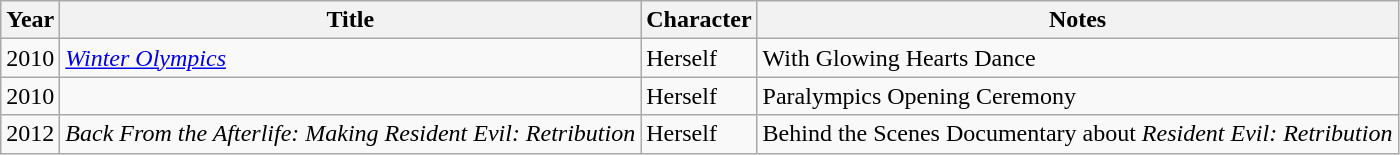<table class="wikitable sortable">
<tr>
<th>Year</th>
<th>Title</th>
<th>Character</th>
<th>Notes</th>
</tr>
<tr>
<td>2010</td>
<td><em><a href='#'>Winter Olympics</a></em></td>
<td>Herself</td>
<td>With Glowing Hearts Dance</td>
</tr>
<tr>
<td>2010</td>
<td></td>
<td>Herself</td>
<td>Paralympics Opening Ceremony</td>
</tr>
<tr>
<td>2012</td>
<td><em>Back From the Afterlife: Making Resident Evil: Retribution</em></td>
<td>Herself</td>
<td>Behind the Scenes Documentary about <em>Resident Evil: Retribution</em></td>
</tr>
</table>
